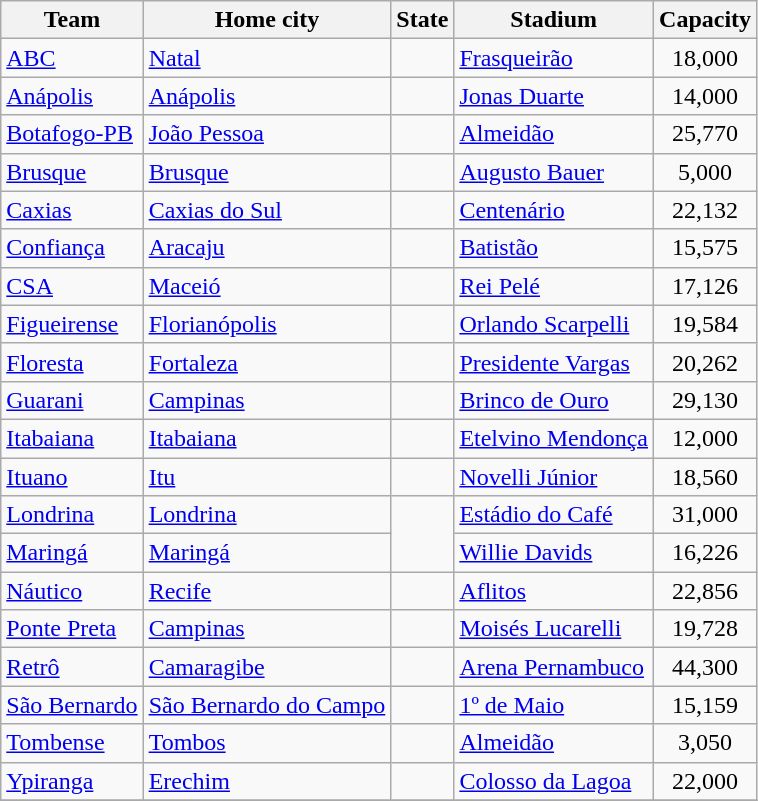<table class="wikitable sortable" |>
<tr>
<th>Team</th>
<th>Home city</th>
<th>State</th>
<th>Stadium</th>
<th>Capacity</th>
</tr>
<tr>
<td><a href='#'>ABC</a></td>
<td><a href='#'>Natal</a></td>
<td></td>
<td><a href='#'>Frasqueirão</a></td>
<td align=center>18,000</td>
</tr>
<tr>
<td><a href='#'>Anápolis</a></td>
<td><a href='#'>Anápolis</a></td>
<td></td>
<td><a href='#'>Jonas Duarte</a></td>
<td align=center>14,000</td>
</tr>
<tr>
<td><a href='#'>Botafogo-PB</a></td>
<td><a href='#'>João Pessoa</a></td>
<td></td>
<td><a href='#'>Almeidão</a></td>
<td align=center>25,770</td>
</tr>
<tr>
<td><a href='#'>Brusque</a></td>
<td><a href='#'>Brusque</a></td>
<td></td>
<td><a href='#'>Augusto Bauer</a></td>
<td align=center>5,000</td>
</tr>
<tr>
<td><a href='#'>Caxias</a></td>
<td><a href='#'>Caxias do Sul</a></td>
<td></td>
<td><a href='#'>Centenário</a></td>
<td align=center>22,132</td>
</tr>
<tr>
<td><a href='#'>Confiança</a></td>
<td><a href='#'>Aracaju</a></td>
<td></td>
<td><a href='#'>Batistão</a></td>
<td align=center>15,575</td>
</tr>
<tr>
<td><a href='#'>CSA</a></td>
<td><a href='#'>Maceió</a></td>
<td></td>
<td><a href='#'>Rei Pelé</a></td>
<td align=center>17,126</td>
</tr>
<tr>
<td><a href='#'>Figueirense</a></td>
<td><a href='#'>Florianópolis</a></td>
<td></td>
<td><a href='#'>Orlando Scarpelli</a></td>
<td align=center>19,584</td>
</tr>
<tr>
<td><a href='#'>Floresta</a></td>
<td><a href='#'>Fortaleza</a></td>
<td></td>
<td><a href='#'>Presidente Vargas</a></td>
<td align=center>20,262<br></td>
</tr>
<tr>
<td><a href='#'>Guarani</a></td>
<td><a href='#'>Campinas</a></td>
<td></td>
<td><a href='#'>Brinco de Ouro</a></td>
<td align=center>29,130</td>
</tr>
<tr>
<td><a href='#'>Itabaiana</a></td>
<td><a href='#'>Itabaiana</a></td>
<td></td>
<td><a href='#'>Etelvino Mendonça</a></td>
<td align=center>12,000</td>
</tr>
<tr>
<td><a href='#'>Ituano</a></td>
<td><a href='#'>Itu</a></td>
<td></td>
<td><a href='#'>Novelli Júnior</a></td>
<td align=center>18,560</td>
</tr>
<tr>
<td><a href='#'>Londrina</a></td>
<td><a href='#'>Londrina</a></td>
<td rowspan=2></td>
<td><a href='#'>Estádio do Café</a></td>
<td align=center>31,000</td>
</tr>
<tr>
<td><a href='#'>Maringá</a></td>
<td><a href='#'>Maringá</a></td>
<td><a href='#'>Willie Davids</a></td>
<td align=center>16,226</td>
</tr>
<tr>
<td><a href='#'>Náutico</a></td>
<td><a href='#'>Recife</a></td>
<td></td>
<td><a href='#'>Aflitos</a></td>
<td align=center>22,856</td>
</tr>
<tr>
<td><a href='#'>Ponte Preta</a></td>
<td><a href='#'>Campinas</a></td>
<td></td>
<td><a href='#'>Moisés Lucarelli</a></td>
<td align=center>19,728</td>
</tr>
<tr>
<td><a href='#'>Retrô</a></td>
<td><a href='#'>Camaragibe</a></td>
<td></td>
<td><a href='#'>Arena Pernambuco</a></td>
<td align=center>44,300</td>
</tr>
<tr>
<td><a href='#'>São Bernardo</a></td>
<td><a href='#'>São Bernardo do Campo</a></td>
<td></td>
<td><a href='#'>1º de Maio</a></td>
<td align=center>15,159</td>
</tr>
<tr>
<td><a href='#'>Tombense</a></td>
<td><a href='#'>Tombos</a></td>
<td></td>
<td><a href='#'>Almeidão</a></td>
<td align=center>3,050</td>
</tr>
<tr>
<td><a href='#'>Ypiranga</a></td>
<td><a href='#'>Erechim</a></td>
<td></td>
<td><a href='#'>Colosso da Lagoa</a></td>
<td align=center>22,000</td>
</tr>
<tr>
</tr>
</table>
